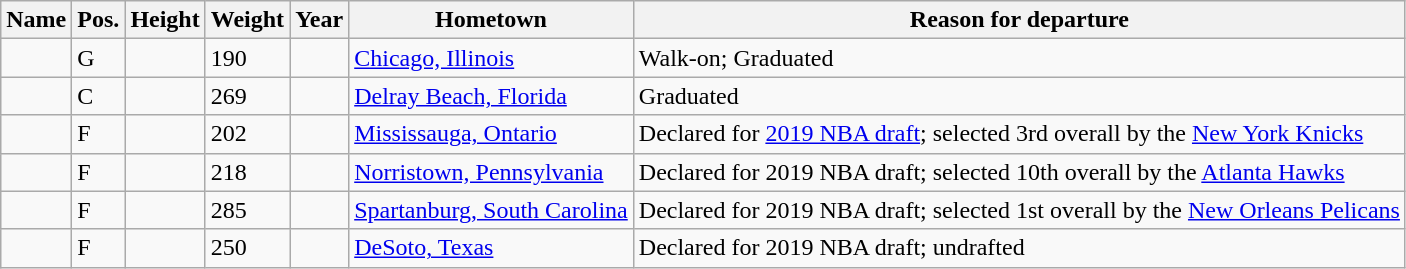<table class="wikitable sortable" border="1">
<tr>
<th>Name</th>
<th>Pos.</th>
<th>Height</th>
<th>Weight</th>
<th>Year</th>
<th>Hometown</th>
<th ! class="unsortable">Reason for departure</th>
</tr>
<tr>
<td></td>
<td>G</td>
<td></td>
<td>190</td>
<td></td>
<td><a href='#'>Chicago, Illinois</a></td>
<td>Walk-on; Graduated</td>
</tr>
<tr>
<td></td>
<td>C</td>
<td></td>
<td>269</td>
<td></td>
<td><a href='#'>Delray Beach, Florida</a></td>
<td>Graduated</td>
</tr>
<tr>
<td></td>
<td>F</td>
<td></td>
<td>202</td>
<td></td>
<td><a href='#'>Mississauga, Ontario</a></td>
<td>Declared for <a href='#'>2019 NBA draft</a>; selected 3rd overall by the <a href='#'>New York Knicks</a></td>
</tr>
<tr>
<td></td>
<td>F</td>
<td></td>
<td>218</td>
<td></td>
<td><a href='#'>Norristown, Pennsylvania</a></td>
<td>Declared for 2019 NBA draft; selected 10th overall by the <a href='#'>Atlanta Hawks</a></td>
</tr>
<tr>
<td></td>
<td>F</td>
<td></td>
<td>285</td>
<td></td>
<td><a href='#'>Spartanburg, South Carolina</a></td>
<td>Declared for 2019 NBA draft; selected 1st overall by the <a href='#'>New Orleans Pelicans</a></td>
</tr>
<tr>
<td></td>
<td>F</td>
<td></td>
<td>250</td>
<td></td>
<td><a href='#'>DeSoto, Texas</a></td>
<td>Declared for 2019 NBA draft; undrafted</td>
</tr>
</table>
